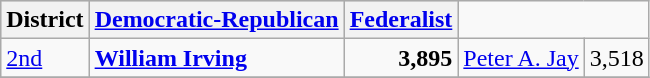<table class=wikitable>
<tr bgcolor=lightgrey>
<th>District</th>
<th><a href='#'>Democratic-Republican</a></th>
<th><a href='#'>Federalist</a></th>
</tr>
<tr>
<td><a href='#'>2nd</a></td>
<td><strong><a href='#'>William Irving</a></strong></td>
<td align="right"><strong>3,895</strong></td>
<td><a href='#'>Peter A. Jay</a></td>
<td align="right">3,518</td>
</tr>
<tr>
</tr>
</table>
